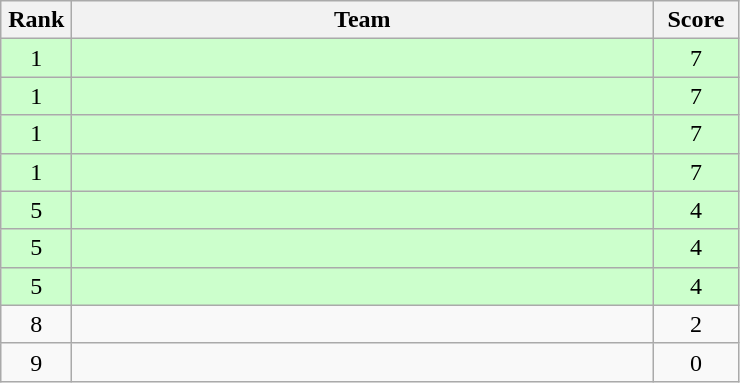<table class="wikitable" style="text-align:center">
<tr>
<th width=40>Rank</th>
<th width=380>Team</th>
<th width=50>Score</th>
</tr>
<tr bgcolor="ccffcc">
<td>1</td>
<td align=left></td>
<td>7</td>
</tr>
<tr bgcolor="ccffcc">
<td>1</td>
<td align=left></td>
<td>7</td>
</tr>
<tr bgcolor="ccffcc">
<td>1</td>
<td align=left></td>
<td>7</td>
</tr>
<tr bgcolor="ccffcc">
<td>1</td>
<td align=left></td>
<td>7</td>
</tr>
<tr bgcolor="ccffcc">
<td>5</td>
<td align=left></td>
<td>4</td>
</tr>
<tr bgcolor="ccffcc">
<td>5</td>
<td align=left></td>
<td>4</td>
</tr>
<tr bgcolor="ccffcc">
<td>5</td>
<td align=left></td>
<td>4</td>
</tr>
<tr>
<td>8</td>
<td align=left></td>
<td>2</td>
</tr>
<tr>
<td>9</td>
<td align=left></td>
<td>0</td>
</tr>
</table>
